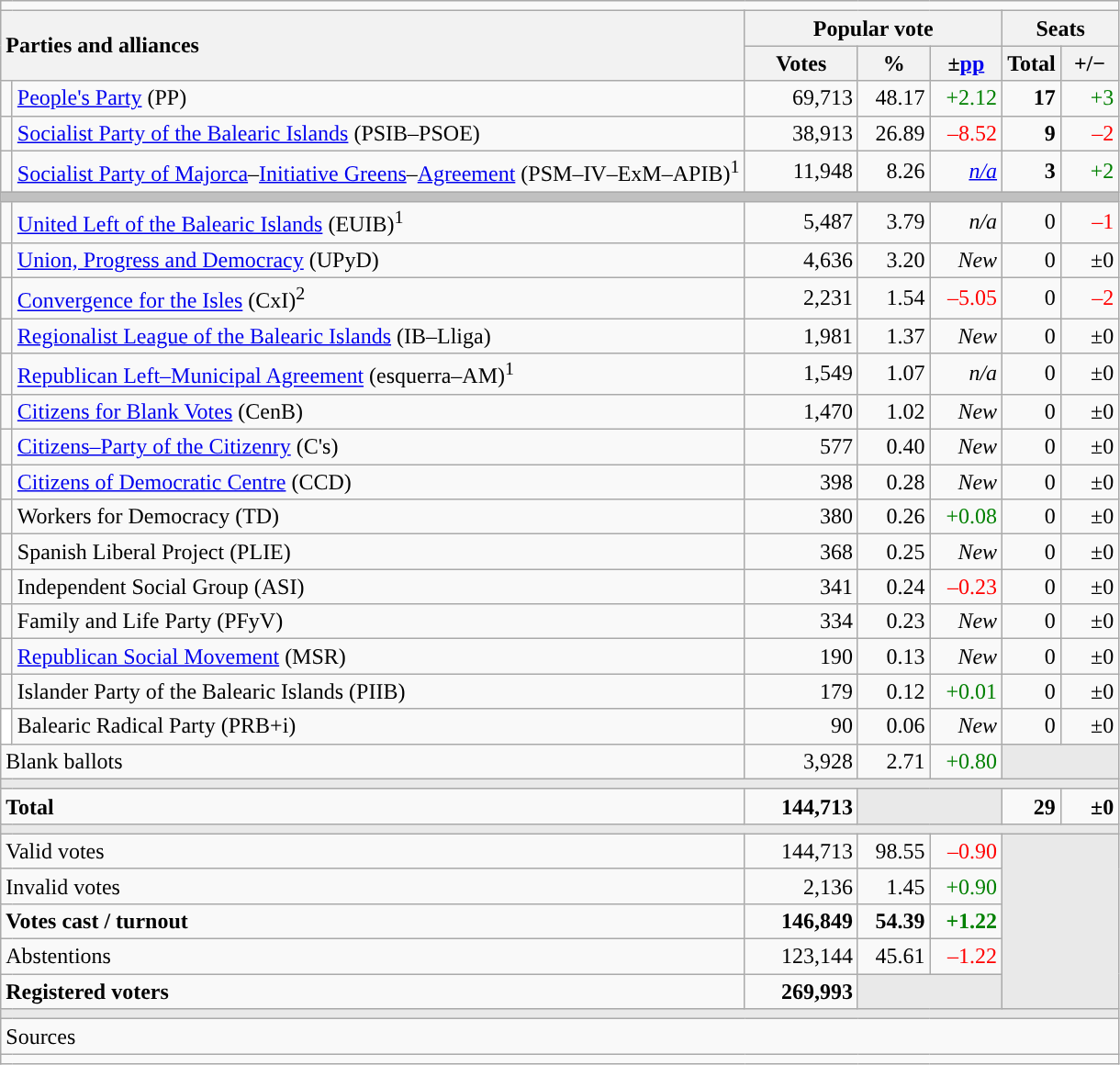<table class="wikitable" style="text-align:right;">
<tr>
<td colspan="7"></td>
</tr>
<tr>
<th style="text-align:left;" rowspan="2" colspan="2" width="525">Parties and alliances</th>
<th colspan="3">Popular vote</th>
<th colspan="2">Seats</th>
</tr>
<tr>
<th width="75">Votes</th>
<th width="45">%</th>
<th width="45">±<a href='#'>pp</a></th>
<th width="35">Total</th>
<th width="35">+/−</th>
</tr>
<tr>
<td width="1" style="color:inherit;background:"></td>
<td align="left"><a href='#'>People's Party</a> (PP)</td>
<td>69,713</td>
<td>48.17</td>
<td style="color:green;">+2.12</td>
<td><strong>17</strong></td>
<td style="color:green;">+3</td>
</tr>
<tr>
<td style="color:inherit;background:"></td>
<td align="left"><a href='#'>Socialist Party of the Balearic Islands</a> (PSIB–PSOE)</td>
<td>38,913</td>
<td>26.89</td>
<td style="color:red;">–8.52</td>
<td><strong>9</strong></td>
<td style="color:red;">–2</td>
</tr>
<tr>
<td style="color:inherit;background:"></td>
<td align="left"><a href='#'>Socialist Party of Majorca</a>–<a href='#'>Initiative Greens</a>–<a href='#'>Agreement</a> (PSM–IV–ExM–APIB)<sup>1</sup></td>
<td>11,948</td>
<td>8.26</td>
<td><em><a href='#'>n/a</a></em></td>
<td><strong>3</strong></td>
<td style="color:green;">+2</td>
</tr>
<tr>
<td colspan="7" style="color:inherit;background:#C0C0C0"></td>
</tr>
<tr>
<td style="color:inherit;background:"></td>
<td align="left"><a href='#'>United Left of the Balearic Islands</a> (EUIB)<sup>1</sup></td>
<td>5,487</td>
<td>3.79</td>
<td><em>n/a</em></td>
<td>0</td>
<td style="color:red;">–1</td>
</tr>
<tr>
<td style="color:inherit;background:"></td>
<td align="left"><a href='#'>Union, Progress and Democracy</a> (UPyD)</td>
<td>4,636</td>
<td>3.20</td>
<td><em>New</em></td>
<td>0</td>
<td>±0</td>
</tr>
<tr>
<td style="color:inherit;background:"></td>
<td align="left"><a href='#'>Convergence for the Isles</a> (CxI)<sup>2</sup></td>
<td>2,231</td>
<td>1.54</td>
<td style="color:red;">–5.05</td>
<td>0</td>
<td style="color:red;">–2</td>
</tr>
<tr>
<td style="color:inherit;background:"></td>
<td align="left"><a href='#'>Regionalist League of the Balearic Islands</a> (IB–Lliga)</td>
<td>1,981</td>
<td>1.37</td>
<td><em>New</em></td>
<td>0</td>
<td>±0</td>
</tr>
<tr>
<td style="color:inherit;background:"></td>
<td align="left"><a href='#'>Republican Left–Municipal Agreement</a> (esquerra–AM)<sup>1</sup></td>
<td>1,549</td>
<td>1.07</td>
<td><em>n/a</em></td>
<td>0</td>
<td>±0</td>
</tr>
<tr>
<td style="color:inherit;background:"></td>
<td align="left"><a href='#'>Citizens for Blank Votes</a> (CenB)</td>
<td>1,470</td>
<td>1.02</td>
<td><em>New</em></td>
<td>0</td>
<td>±0</td>
</tr>
<tr>
<td style="color:inherit;background:"></td>
<td align="left"><a href='#'>Citizens–Party of the Citizenry</a> (C's)</td>
<td>577</td>
<td>0.40</td>
<td><em>New</em></td>
<td>0</td>
<td>±0</td>
</tr>
<tr>
<td style="color:inherit;background:"></td>
<td align="left"><a href='#'>Citizens of Democratic Centre</a> (CCD)</td>
<td>398</td>
<td>0.28</td>
<td><em>New</em></td>
<td>0</td>
<td>±0</td>
</tr>
<tr>
<td style="color:inherit;background:"></td>
<td align="left">Workers for Democracy (TD)</td>
<td>380</td>
<td>0.26</td>
<td style="color:green;">+0.08</td>
<td>0</td>
<td>±0</td>
</tr>
<tr>
<td style="color:inherit;background:"></td>
<td align="left">Spanish Liberal Project (PLIE)</td>
<td>368</td>
<td>0.25</td>
<td><em>New</em></td>
<td>0</td>
<td>±0</td>
</tr>
<tr>
<td style="color:inherit;background:"></td>
<td align="left">Independent Social Group (ASI)</td>
<td>341</td>
<td>0.24</td>
<td style="color:red;">–0.23</td>
<td>0</td>
<td>±0</td>
</tr>
<tr>
<td style="color:inherit;background:"></td>
<td align="left">Family and Life Party (PFyV)</td>
<td>334</td>
<td>0.23</td>
<td><em>New</em></td>
<td>0</td>
<td>±0</td>
</tr>
<tr>
<td style="color:inherit;background:"></td>
<td align="left"><a href='#'>Republican Social Movement</a> (MSR)</td>
<td>190</td>
<td>0.13</td>
<td><em>New</em></td>
<td>0</td>
<td>±0</td>
</tr>
<tr>
<td style="color:inherit;background:"></td>
<td align="left">Islander Party of the Balearic Islands (PIIB)</td>
<td>179</td>
<td>0.12</td>
<td style="color:green;">+0.01</td>
<td>0</td>
<td>±0</td>
</tr>
<tr>
<td bgcolor="white"></td>
<td align="left">Balearic Radical Party (PRB+i)</td>
<td>90</td>
<td>0.06</td>
<td><em>New</em></td>
<td>0</td>
<td>±0</td>
</tr>
<tr>
<td align="left" colspan="2">Blank ballots</td>
<td>3,928</td>
<td>2.71</td>
<td style="color:green;">+0.80</td>
<td style="color:inherit;background:#E9E9E9" colspan="2"></td>
</tr>
<tr>
<td colspan="7" style="color:inherit;background:#E9E9E9"></td>
</tr>
<tr style="font-weight:bold;">
<td align="left" colspan="2">Total</td>
<td>144,713</td>
<td bgcolor="#E9E9E9" colspan="2"></td>
<td>29</td>
<td>±0</td>
</tr>
<tr>
<td colspan="7" style="color:inherit;background:#E9E9E9"></td>
</tr>
<tr>
<td align="left" colspan="2">Valid votes</td>
<td>144,713</td>
<td>98.55</td>
<td style="color:red;">–0.90</td>
<td bgcolor="#E9E9E9" colspan="2" rowspan="5"></td>
</tr>
<tr>
<td align="left" colspan="2">Invalid votes</td>
<td>2,136</td>
<td>1.45</td>
<td style="color:green;">+0.90</td>
</tr>
<tr style="font-weight:bold;">
<td align="left" colspan="2">Votes cast / turnout</td>
<td>146,849</td>
<td>54.39</td>
<td style="color:green;">+1.22</td>
</tr>
<tr>
<td align="left" colspan="2">Abstentions</td>
<td>123,144</td>
<td>45.61</td>
<td style="color:red;">–1.22</td>
</tr>
<tr style="font-weight:bold;">
<td align="left" colspan="2">Registered voters</td>
<td>269,993</td>
<td bgcolor="#E9E9E9" colspan="2"></td>
</tr>
<tr>
<td colspan="7" style="color:inherit;background:#E9E9E9"></td>
</tr>
<tr>
<td align="left" colspan="7">Sources</td>
</tr>
<tr>
<td colspan="7" style="text-align:left; max-width:790px;"></td>
</tr>
</table>
